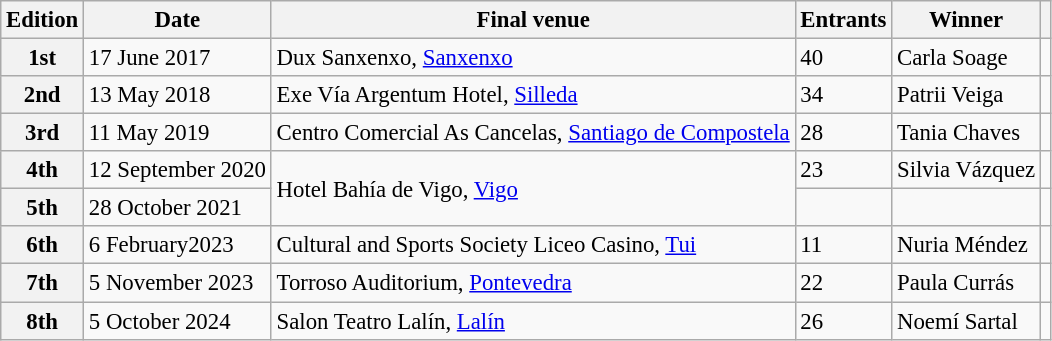<table class="wikitable defaultcenter col2left col3left col5left" style="font-size:95%;">
<tr>
<th>Edition</th>
<th>Date</th>
<th>Final venue</th>
<th>Entrants</th>
<th>Winner</th>
<th></th>
</tr>
<tr>
<th>1st</th>
<td>17 June 2017</td>
<td>Dux Sanxenxo, <a href='#'>Sanxenxo</a></td>
<td>40</td>
<td>Carla Soage</td>
<td></td>
</tr>
<tr>
<th>2nd</th>
<td>13 May 2018</td>
<td>Exe Vía Argentum Hotel, <a href='#'>Silleda</a></td>
<td>34</td>
<td>Patrii Veiga</td>
<td></td>
</tr>
<tr>
<th>3rd</th>
<td>11 May 2019</td>
<td>Centro Comercial As Cancelas, <a href='#'>Santiago de Compostela</a></td>
<td>28</td>
<td>Tania Chaves</td>
<td></td>
</tr>
<tr>
<th>4th</th>
<td>12 September 2020</td>
<td rowspan=2>Hotel Bahía de Vigo, <a href='#'>Vigo</a></td>
<td>23</td>
<td>Silvia Vázquez</td>
<td></td>
</tr>
<tr>
<th>5th</th>
<td>28 October 2021</td>
<td></td>
<td></td>
<td></td>
</tr>
<tr>
<th>6th</th>
<td>6 February2023</td>
<td>Cultural and Sports Society Liceo Casino, <a href='#'>Tui</a></td>
<td>11</td>
<td>Nuria Méndez</td>
<td></td>
</tr>
<tr>
<th>7th</th>
<td>5 November 2023</td>
<td>Torroso Auditorium, <a href='#'>Pontevedra</a></td>
<td>22</td>
<td>Paula Currás</td>
<td></td>
</tr>
<tr>
<th>8th</th>
<td>5 October 2024</td>
<td>Salon Teatro Lalín, <a href='#'>Lalín</a></td>
<td>26</td>
<td>Noemí Sartal</td>
<td></td>
</tr>
</table>
